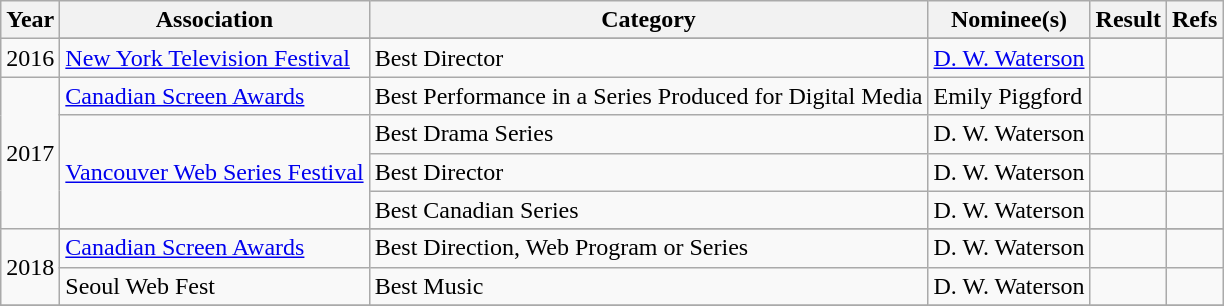<table class="wikitable">
<tr>
<th>Year</th>
<th>Association</th>
<th>Category</th>
<th>Nominee(s)</th>
<th>Result</th>
<th>Refs</th>
</tr>
<tr>
<td rowspan="2">2016</td>
</tr>
<tr>
<td rowspan="1"><a href='#'>New York Television Festival</a></td>
<td>Best Director</td>
<td rowspan="1"><a href='#'>D. W. Waterson</a></td>
<td></td>
<td></td>
</tr>
<tr>
<td rowspan="4">2017</td>
<td rowspan="1"><a href='#'>Canadian Screen Awards</a></td>
<td>Best Performance in a Series Produced for Digital Media</td>
<td rowspan="1">Emily Piggford</td>
<td></td>
<td></td>
</tr>
<tr>
<td rowspan="3"><a href='#'>Vancouver Web Series Festival</a></td>
<td>Best Drama Series</td>
<td rowspan="1">D. W. Waterson</td>
<td></td>
<td></td>
</tr>
<tr>
<td>Best Director</td>
<td rowspan="1">D. W. Waterson</td>
<td></td>
<td></td>
</tr>
<tr>
<td>Best Canadian Series</td>
<td rowspan="1">D. W. Waterson</td>
<td></td>
<td></td>
</tr>
<tr>
<td rowspan="3">2018</td>
</tr>
<tr>
<td rowspan="1"><a href='#'>Canadian Screen Awards</a></td>
<td>Best Direction, Web Program or Series</td>
<td rowspan="1">D. W. Waterson</td>
<td></td>
<td></td>
</tr>
<tr>
<td rowspan="1">Seoul Web Fest</td>
<td>Best Music</td>
<td rowspan="1">D. W. Waterson</td>
<td></td>
<td></td>
</tr>
<tr>
</tr>
</table>
